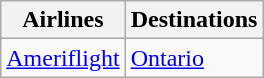<table class="wikitable">
<tr>
<th>Airlines</th>
<th>Destinations</th>
</tr>
<tr>
<td><a href='#'>Ameriflight</a></td>
<td><a href='#'>Ontario</a></td>
</tr>
</table>
